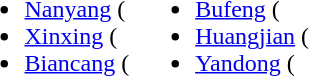<table>
<tr>
<td valign="top"><br><ul><li><a href='#'>Nanyang</a> (</li><li><a href='#'>Xinxing</a> (</li><li><a href='#'>Biancang</a> (</li></ul></td>
<td valign="top"><br><ul><li><a href='#'>Bufeng</a> (</li><li><a href='#'>Huangjian</a> (</li><li><a href='#'>Yandong</a> (</li></ul></td>
</tr>
</table>
